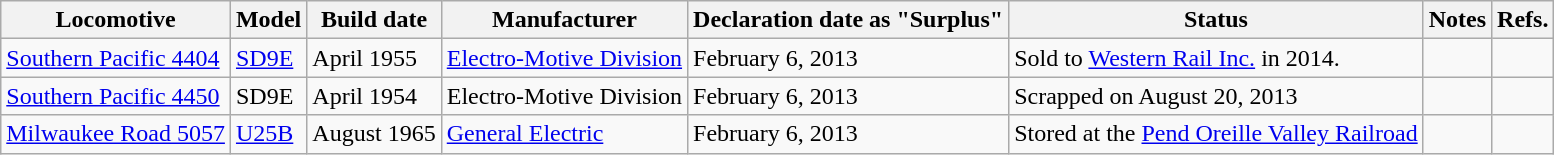<table class="wikitable">
<tr>
<th>Locomotive</th>
<th>Model</th>
<th>Build date</th>
<th>Manufacturer</th>
<th>Declaration date as "Surplus"</th>
<th>Status</th>
<th>Notes</th>
<th>Refs.</th>
</tr>
<tr>
<td><a href='#'>Southern Pacific 4404</a></td>
<td><a href='#'>SD9E</a></td>
<td>April 1955</td>
<td><a href='#'>Electro-Motive Division</a></td>
<td>February 6, 2013</td>
<td>Sold to <a href='#'>Western Rail Inc.</a> in 2014.</td>
<td></td>
<td></td>
</tr>
<tr>
<td><a href='#'>Southern Pacific 4450</a></td>
<td>SD9E</td>
<td>April 1954</td>
<td>Electro-Motive Division</td>
<td>February 6, 2013</td>
<td>Scrapped on August 20, 2013</td>
<td></td>
<td></td>
</tr>
<tr>
<td><a href='#'>Milwaukee Road 5057</a></td>
<td><a href='#'>U25B</a></td>
<td>August 1965</td>
<td><a href='#'>General Electric</a></td>
<td>February 6, 2013</td>
<td>Stored at the <a href='#'>Pend Oreille Valley Railroad</a></td>
<td></td>
<td></td>
</tr>
</table>
